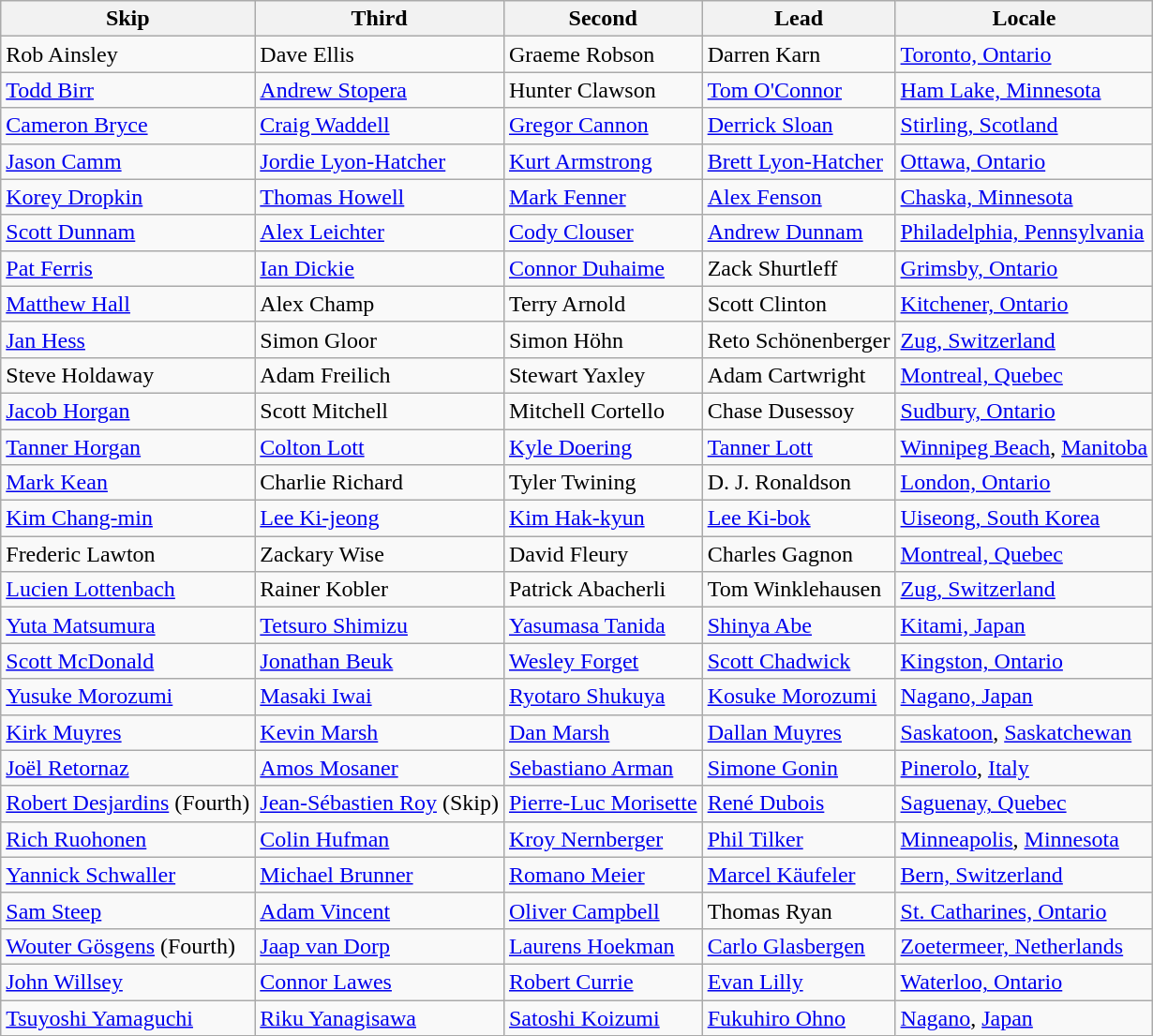<table class=wikitable>
<tr>
<th>Skip</th>
<th>Third</th>
<th>Second</th>
<th>Lead</th>
<th>Locale</th>
</tr>
<tr>
<td>Rob Ainsley</td>
<td>Dave Ellis</td>
<td>Graeme Robson</td>
<td>Darren Karn</td>
<td> <a href='#'>Toronto, Ontario</a></td>
</tr>
<tr>
<td><a href='#'>Todd Birr</a></td>
<td><a href='#'>Andrew Stopera</a></td>
<td>Hunter Clawson</td>
<td><a href='#'>Tom O'Connor</a></td>
<td> <a href='#'>Ham Lake, Minnesota</a></td>
</tr>
<tr>
<td><a href='#'>Cameron Bryce</a></td>
<td><a href='#'>Craig Waddell</a></td>
<td><a href='#'>Gregor Cannon</a></td>
<td><a href='#'>Derrick Sloan</a></td>
<td> <a href='#'>Stirling, Scotland</a></td>
</tr>
<tr>
<td><a href='#'>Jason Camm</a></td>
<td><a href='#'>Jordie Lyon-Hatcher</a></td>
<td><a href='#'>Kurt Armstrong</a></td>
<td><a href='#'>Brett Lyon-Hatcher</a></td>
<td> <a href='#'>Ottawa, Ontario</a></td>
</tr>
<tr>
<td><a href='#'>Korey Dropkin</a></td>
<td><a href='#'>Thomas Howell</a></td>
<td><a href='#'>Mark Fenner</a></td>
<td><a href='#'>Alex Fenson</a></td>
<td> <a href='#'>Chaska, Minnesota</a></td>
</tr>
<tr>
<td><a href='#'>Scott Dunnam</a></td>
<td><a href='#'>Alex Leichter</a></td>
<td><a href='#'>Cody Clouser</a></td>
<td><a href='#'>Andrew Dunnam</a></td>
<td> <a href='#'>Philadelphia, Pennsylvania</a></td>
</tr>
<tr>
<td><a href='#'>Pat Ferris</a></td>
<td><a href='#'>Ian Dickie</a></td>
<td><a href='#'>Connor Duhaime</a></td>
<td>Zack Shurtleff</td>
<td> <a href='#'>Grimsby, Ontario</a></td>
</tr>
<tr>
<td><a href='#'>Matthew Hall</a></td>
<td>Alex Champ</td>
<td>Terry Arnold</td>
<td>Scott Clinton</td>
<td> <a href='#'>Kitchener, Ontario</a></td>
</tr>
<tr>
<td><a href='#'>Jan Hess</a></td>
<td>Simon Gloor</td>
<td>Simon Höhn</td>
<td>Reto Schönenberger</td>
<td> <a href='#'>Zug, Switzerland</a></td>
</tr>
<tr>
<td>Steve Holdaway</td>
<td>Adam Freilich</td>
<td>Stewart Yaxley</td>
<td>Adam Cartwright</td>
<td> <a href='#'>Montreal, Quebec</a></td>
</tr>
<tr>
<td><a href='#'>Jacob Horgan</a></td>
<td>Scott Mitchell</td>
<td>Mitchell Cortello</td>
<td>Chase Dusessoy</td>
<td> <a href='#'>Sudbury, Ontario</a></td>
</tr>
<tr>
<td><a href='#'>Tanner Horgan</a></td>
<td><a href='#'>Colton Lott</a></td>
<td><a href='#'>Kyle Doering</a></td>
<td><a href='#'>Tanner Lott</a></td>
<td> <a href='#'>Winnipeg Beach</a>, <a href='#'>Manitoba</a></td>
</tr>
<tr>
<td><a href='#'>Mark Kean</a></td>
<td>Charlie Richard</td>
<td>Tyler Twining</td>
<td>D. J. Ronaldson</td>
<td> <a href='#'>London, Ontario</a></td>
</tr>
<tr>
<td><a href='#'>Kim Chang-min</a></td>
<td><a href='#'>Lee Ki-jeong</a></td>
<td><a href='#'>Kim Hak-kyun</a></td>
<td><a href='#'>Lee Ki-bok</a></td>
<td> <a href='#'>Uiseong, South Korea</a></td>
</tr>
<tr>
<td>Frederic Lawton</td>
<td>Zackary Wise</td>
<td>David Fleury</td>
<td>Charles Gagnon</td>
<td> <a href='#'>Montreal, Quebec</a></td>
</tr>
<tr>
<td><a href='#'>Lucien Lottenbach</a></td>
<td>Rainer Kobler</td>
<td>Patrick Abacherli</td>
<td>Tom Winklehausen</td>
<td> <a href='#'>Zug, Switzerland</a></td>
</tr>
<tr>
<td><a href='#'>Yuta Matsumura</a></td>
<td><a href='#'>Tetsuro Shimizu</a></td>
<td><a href='#'>Yasumasa Tanida</a></td>
<td><a href='#'>Shinya Abe</a></td>
<td> <a href='#'>Kitami, Japan</a></td>
</tr>
<tr>
<td><a href='#'>Scott McDonald</a></td>
<td><a href='#'>Jonathan Beuk</a></td>
<td><a href='#'>Wesley Forget</a></td>
<td><a href='#'>Scott Chadwick</a></td>
<td> <a href='#'>Kingston, Ontario</a></td>
</tr>
<tr>
<td><a href='#'>Yusuke Morozumi</a></td>
<td><a href='#'>Masaki Iwai</a></td>
<td><a href='#'>Ryotaro Shukuya</a></td>
<td><a href='#'>Kosuke Morozumi</a></td>
<td> <a href='#'>Nagano, Japan</a></td>
</tr>
<tr>
<td><a href='#'>Kirk Muyres</a></td>
<td><a href='#'>Kevin Marsh</a></td>
<td><a href='#'>Dan Marsh</a></td>
<td><a href='#'>Dallan Muyres</a></td>
<td> <a href='#'>Saskatoon</a>, <a href='#'>Saskatchewan</a></td>
</tr>
<tr>
<td><a href='#'>Joël Retornaz</a></td>
<td><a href='#'>Amos Mosaner</a></td>
<td><a href='#'>Sebastiano Arman</a></td>
<td><a href='#'>Simone Gonin</a></td>
<td> <a href='#'>Pinerolo</a>, <a href='#'>Italy</a></td>
</tr>
<tr>
<td><a href='#'>Robert Desjardins</a> (Fourth)</td>
<td><a href='#'>Jean-Sébastien Roy</a> (Skip)</td>
<td><a href='#'>Pierre-Luc Morisette</a></td>
<td><a href='#'>René Dubois</a></td>
<td> <a href='#'>Saguenay, Quebec</a></td>
</tr>
<tr>
<td><a href='#'>Rich Ruohonen</a></td>
<td><a href='#'>Colin Hufman</a></td>
<td><a href='#'>Kroy Nernberger</a></td>
<td><a href='#'>Phil Tilker</a></td>
<td> <a href='#'>Minneapolis</a>, <a href='#'>Minnesota</a></td>
</tr>
<tr>
<td><a href='#'>Yannick Schwaller</a></td>
<td><a href='#'>Michael Brunner</a></td>
<td><a href='#'>Romano Meier</a></td>
<td><a href='#'>Marcel Käufeler</a></td>
<td> <a href='#'>Bern, Switzerland</a></td>
</tr>
<tr>
<td><a href='#'>Sam Steep</a></td>
<td><a href='#'>Adam Vincent</a></td>
<td><a href='#'>Oliver Campbell</a></td>
<td>Thomas Ryan</td>
<td> <a href='#'>St. Catharines, Ontario</a></td>
</tr>
<tr>
<td><a href='#'>Wouter Gösgens</a> (Fourth)</td>
<td><a href='#'>Jaap van Dorp</a></td>
<td><a href='#'>Laurens Hoekman</a></td>
<td><a href='#'>Carlo Glasbergen</a></td>
<td> <a href='#'>Zoetermeer, Netherlands</a></td>
</tr>
<tr>
<td><a href='#'>John Willsey</a></td>
<td><a href='#'>Connor Lawes</a></td>
<td><a href='#'>Robert Currie</a></td>
<td><a href='#'>Evan Lilly</a></td>
<td> <a href='#'>Waterloo, Ontario</a></td>
</tr>
<tr>
<td><a href='#'>Tsuyoshi Yamaguchi</a></td>
<td><a href='#'>Riku Yanagisawa</a></td>
<td><a href='#'>Satoshi Koizumi</a></td>
<td><a href='#'>Fukuhiro Ohno</a></td>
<td> <a href='#'>Nagano</a>, <a href='#'>Japan</a></td>
</tr>
</table>
